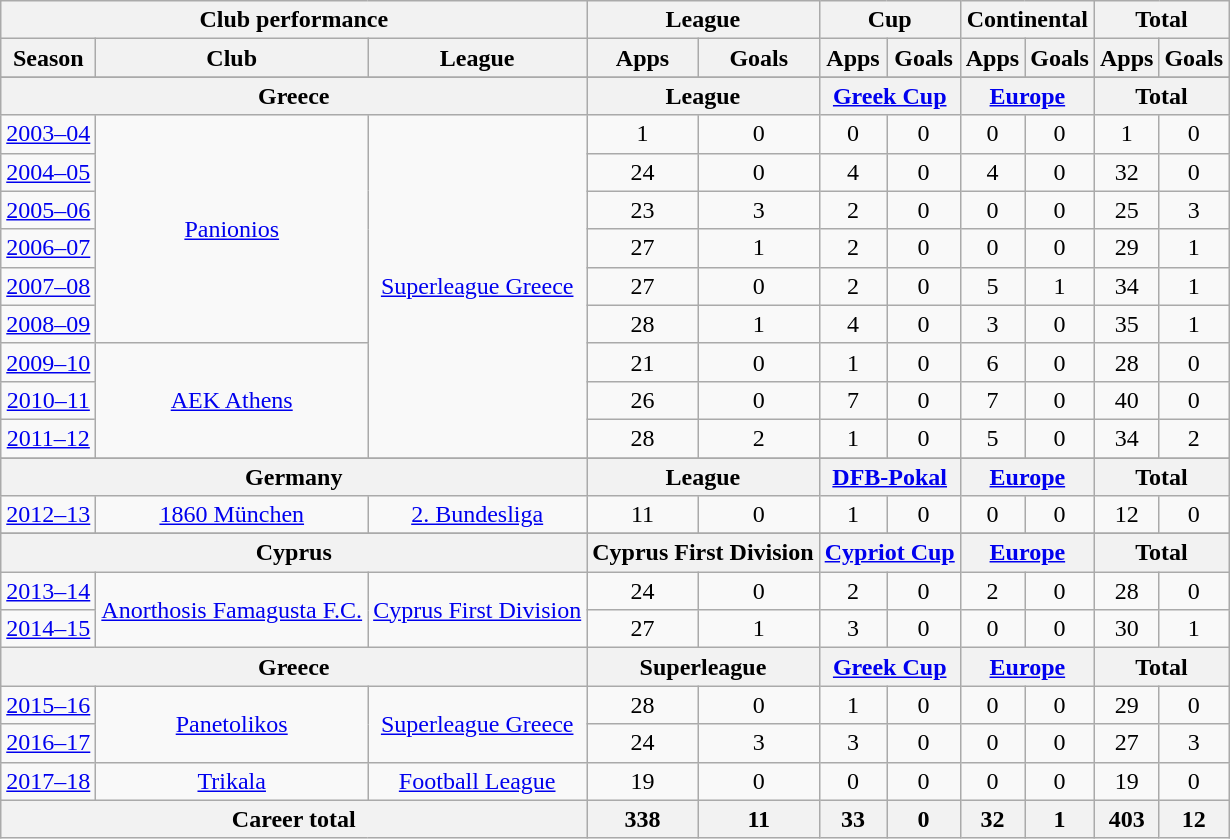<table class="wikitable" style="text-align:center">
<tr>
<th colspan=3>Club performance</th>
<th colspan=2>League</th>
<th colspan=2>Cup</th>
<th colspan=2>Continental</th>
<th colspan=2>Total</th>
</tr>
<tr>
<th>Season</th>
<th>Club</th>
<th>League</th>
<th>Apps</th>
<th>Goals</th>
<th>Apps</th>
<th>Goals</th>
<th>Apps</th>
<th>Goals</th>
<th>Apps</th>
<th>Goals</th>
</tr>
<tr>
</tr>
<tr>
<th colspan=3>Greece</th>
<th colspan=2>League</th>
<th colspan=2><a href='#'>Greek Cup</a></th>
<th colspan=2><a href='#'>Europe</a></th>
<th colspan=2>Total</th>
</tr>
<tr>
<td><a href='#'>2003–04</a></td>
<td rowspan=6><a href='#'>Panionios</a></td>
<td rowspan=9><a href='#'>Superleague Greece</a></td>
<td>1</td>
<td>0</td>
<td>0</td>
<td>0</td>
<td>0</td>
<td>0</td>
<td>1</td>
<td>0</td>
</tr>
<tr>
<td><a href='#'>2004–05</a></td>
<td>24</td>
<td>0</td>
<td>4</td>
<td>0</td>
<td>4</td>
<td>0</td>
<td>32</td>
<td>0</td>
</tr>
<tr>
<td><a href='#'>2005–06</a></td>
<td>23</td>
<td>3</td>
<td>2</td>
<td>0</td>
<td>0</td>
<td>0</td>
<td>25</td>
<td>3</td>
</tr>
<tr>
<td><a href='#'>2006–07</a></td>
<td>27</td>
<td>1</td>
<td>2</td>
<td>0</td>
<td>0</td>
<td>0</td>
<td>29</td>
<td>1</td>
</tr>
<tr>
<td><a href='#'>2007–08</a></td>
<td>27</td>
<td>0</td>
<td>2</td>
<td>0</td>
<td>5</td>
<td>1</td>
<td>34</td>
<td>1</td>
</tr>
<tr>
<td><a href='#'>2008–09</a></td>
<td>28</td>
<td>1</td>
<td>4</td>
<td>0</td>
<td>3</td>
<td>0</td>
<td>35</td>
<td>1</td>
</tr>
<tr>
<td><a href='#'>2009–10</a></td>
<td rowspan=3><a href='#'>AEK Athens</a></td>
<td>21</td>
<td>0</td>
<td>1</td>
<td>0</td>
<td>6</td>
<td>0</td>
<td>28</td>
<td>0</td>
</tr>
<tr>
<td><a href='#'>2010–11</a></td>
<td>26</td>
<td>0</td>
<td>7</td>
<td>0</td>
<td>7</td>
<td>0</td>
<td>40</td>
<td>0</td>
</tr>
<tr>
<td><a href='#'>2011–12</a></td>
<td>28</td>
<td>2</td>
<td>1</td>
<td>0</td>
<td>5</td>
<td>0</td>
<td>34</td>
<td>2</td>
</tr>
<tr>
</tr>
<tr>
<th colspan=3>Germany</th>
<th colspan=2>League</th>
<th colspan=2><a href='#'>DFB-Pokal</a></th>
<th colspan=2><a href='#'>Europe</a></th>
<th colspan=2>Total</th>
</tr>
<tr>
<td><a href='#'>2012–13</a></td>
<td><a href='#'>1860 München</a></td>
<td><a href='#'>2. Bundesliga</a></td>
<td>11</td>
<td>0</td>
<td>1</td>
<td>0</td>
<td>0</td>
<td>0</td>
<td>12</td>
<td>0</td>
</tr>
<tr>
</tr>
<tr>
<th colspan=3>Cyprus</th>
<th colspan=2>Cyprus First Division</th>
<th colspan=2><a href='#'>Cypriot Cup</a></th>
<th colspan=2><a href='#'>Europe</a></th>
<th colspan=2>Total</th>
</tr>
<tr>
<td><a href='#'>2013–14</a></td>
<td rowspan=2><a href='#'>Anorthosis Famagusta F.C.</a></td>
<td rowspan=2><a href='#'>Cyprus First Division</a></td>
<td>24</td>
<td>0</td>
<td>2</td>
<td>0</td>
<td>2</td>
<td>0</td>
<td>28</td>
<td>0</td>
</tr>
<tr>
<td><a href='#'>2014–15</a></td>
<td>27</td>
<td>1</td>
<td>3</td>
<td>0</td>
<td>0</td>
<td>0</td>
<td>30</td>
<td>1</td>
</tr>
<tr>
<th colspan=3>Greece</th>
<th colspan=2>Superleague</th>
<th colspan=2><a href='#'>Greek Cup</a></th>
<th colspan=2><a href='#'>Europe</a></th>
<th colspan=2>Total</th>
</tr>
<tr>
<td><a href='#'>2015–16</a></td>
<td rowspan=2><a href='#'>Panetolikos</a></td>
<td rowspan=2><a href='#'>Superleague Greece</a></td>
<td>28</td>
<td>0</td>
<td>1</td>
<td>0</td>
<td>0</td>
<td>0</td>
<td>29</td>
<td>0</td>
</tr>
<tr>
<td><a href='#'>2016–17</a></td>
<td>24</td>
<td>3</td>
<td>3</td>
<td>0</td>
<td>0</td>
<td>0</td>
<td>27</td>
<td>3</td>
</tr>
<tr>
<td><a href='#'>2017–18</a></td>
<td rowspan=1><a href='#'>Trikala</a></td>
<td rowspan=1><a href='#'>Football League</a></td>
<td>19</td>
<td>0</td>
<td>0</td>
<td>0</td>
<td>0</td>
<td>0</td>
<td>19</td>
<td>0</td>
</tr>
<tr>
<th colspan=3>Career total</th>
<th>338</th>
<th>11</th>
<th>33</th>
<th>0</th>
<th>32</th>
<th>1</th>
<th>403</th>
<th>12</th>
</tr>
</table>
